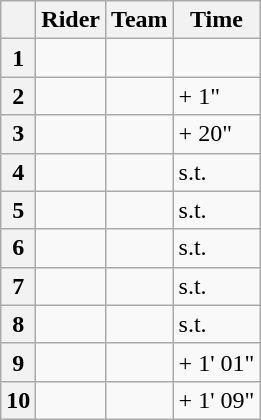<table class="wikitable">
<tr>
<th></th>
<th>Rider</th>
<th>Team</th>
<th>Time</th>
</tr>
<tr>
<th>1</th>
<td></td>
<td></td>
<td></td>
</tr>
<tr>
<th>2</th>
<td></td>
<td></td>
<td>+ 1"</td>
</tr>
<tr>
<th>3</th>
<td> </td>
<td></td>
<td>+ 20"</td>
</tr>
<tr>
<th>4</th>
<td></td>
<td></td>
<td>s.t.</td>
</tr>
<tr>
<th>5</th>
<td></td>
<td></td>
<td>s.t.</td>
</tr>
<tr>
<th>6</th>
<td></td>
<td></td>
<td>s.t.</td>
</tr>
<tr>
<th>7</th>
<td></td>
<td></td>
<td>s.t.</td>
</tr>
<tr>
<th>8</th>
<td></td>
<td></td>
<td>s.t.</td>
</tr>
<tr>
<th>9</th>
<td></td>
<td></td>
<td>+ 1' 01"</td>
</tr>
<tr>
<th>10</th>
<td></td>
<td></td>
<td>+ 1' 09"</td>
</tr>
</table>
